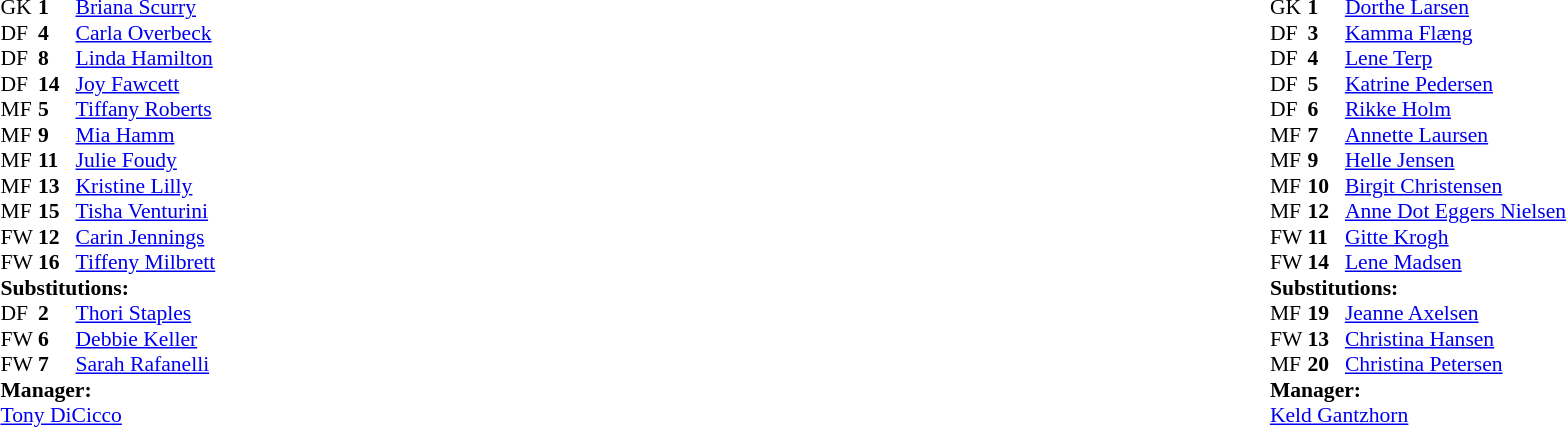<table width="100%">
<tr>
<td valign="top" width="40%"><br><table style="font-size:90%" cellspacing="0" cellpadding="0">
<tr>
<th width=25></th>
<th width=25></th>
</tr>
<tr>
<td>GK</td>
<td><strong>1</strong></td>
<td><a href='#'>Briana Scurry</a></td>
<td></td>
</tr>
<tr>
<td>DF</td>
<td><strong>4</strong></td>
<td><a href='#'>Carla Overbeck</a></td>
</tr>
<tr>
<td>DF</td>
<td><strong>8</strong></td>
<td><a href='#'>Linda Hamilton</a></td>
<td></td>
<td></td>
</tr>
<tr>
<td>DF</td>
<td><strong>14</strong></td>
<td><a href='#'>Joy Fawcett</a></td>
</tr>
<tr>
<td>MF</td>
<td><strong>5</strong></td>
<td><a href='#'>Tiffany Roberts</a></td>
</tr>
<tr>
<td>MF</td>
<td><strong>9</strong></td>
<td><a href='#'>Mia Hamm</a></td>
<td></td>
</tr>
<tr>
<td>MF</td>
<td><strong>11</strong></td>
<td><a href='#'>Julie Foudy</a></td>
<td></td>
</tr>
<tr>
<td>MF</td>
<td><strong>13</strong></td>
<td><a href='#'>Kristine Lilly</a></td>
</tr>
<tr>
<td>MF</td>
<td><strong>15</strong></td>
<td><a href='#'>Tisha Venturini</a></td>
</tr>
<tr>
<td>FW</td>
<td><strong>12</strong></td>
<td><a href='#'>Carin Jennings</a></td>
<td></td>
<td></td>
</tr>
<tr>
<td>FW</td>
<td><strong>16</strong></td>
<td><a href='#'>Tiffeny Milbrett</a></td>
<td></td>
<td></td>
</tr>
<tr>
<td colspan=3><strong>Substitutions:</strong></td>
</tr>
<tr>
<td>DF</td>
<td><strong>2</strong></td>
<td><a href='#'>Thori Staples</a></td>
<td></td>
<td></td>
</tr>
<tr>
<td>FW</td>
<td><strong>6</strong></td>
<td><a href='#'>Debbie Keller</a></td>
<td></td>
<td></td>
</tr>
<tr>
<td>FW</td>
<td><strong>7</strong></td>
<td><a href='#'>Sarah Rafanelli</a></td>
<td></td>
<td></td>
</tr>
<tr>
<td colspan=3><strong>Manager:</strong></td>
</tr>
<tr>
<td colspan=3><a href='#'>Tony DiCicco</a></td>
</tr>
</table>
</td>
<td valign="top"></td>
<td valign="top" width="50%"><br><table style="font-size:90%; margin:auto" cellspacing="0" cellpadding="0">
<tr>
<th width=25></th>
<th width=25></th>
</tr>
<tr>
<td>GK</td>
<td><strong>1</strong></td>
<td><a href='#'>Dorthe Larsen</a></td>
<td></td>
</tr>
<tr>
<td>DF</td>
<td><strong>3</strong></td>
<td><a href='#'>Kamma Flæng</a></td>
</tr>
<tr>
<td>DF</td>
<td><strong>4</strong></td>
<td><a href='#'>Lene Terp</a></td>
</tr>
<tr>
<td>DF</td>
<td><strong>5</strong></td>
<td><a href='#'>Katrine Pedersen</a></td>
</tr>
<tr>
<td>DF</td>
<td><strong>6</strong></td>
<td><a href='#'>Rikke Holm</a></td>
</tr>
<tr>
<td>MF</td>
<td><strong>7</strong></td>
<td><a href='#'>Annette Laursen</a></td>
<td></td>
<td></td>
</tr>
<tr>
<td>MF</td>
<td><strong>9</strong></td>
<td><a href='#'>Helle Jensen</a></td>
</tr>
<tr>
<td>MF</td>
<td><strong>10</strong></td>
<td><a href='#'>Birgit Christensen</a></td>
</tr>
<tr>
<td>MF</td>
<td><strong>12</strong></td>
<td><a href='#'>Anne Dot Eggers Nielsen</a></td>
</tr>
<tr>
<td>FW</td>
<td><strong>11</strong></td>
<td><a href='#'>Gitte Krogh</a></td>
<td></td>
<td></td>
</tr>
<tr>
<td>FW</td>
<td><strong>14</strong></td>
<td><a href='#'>Lene Madsen</a></td>
<td></td>
<td></td>
</tr>
<tr>
<td colspan=3><strong>Substitutions:</strong></td>
</tr>
<tr>
<td>MF</td>
<td><strong>19</strong></td>
<td><a href='#'>Jeanne Axelsen</a></td>
<td></td>
<td></td>
</tr>
<tr>
<td>FW</td>
<td><strong>13</strong></td>
<td><a href='#'>Christina Hansen</a></td>
<td></td>
<td></td>
</tr>
<tr>
<td>MF</td>
<td><strong>20</strong></td>
<td><a href='#'>Christina Petersen</a></td>
<td></td>
<td></td>
</tr>
<tr>
<td colspan=3><strong>Manager:</strong></td>
</tr>
<tr>
<td colspan=3><a href='#'>Keld Gantzhorn</a></td>
</tr>
</table>
</td>
</tr>
</table>
